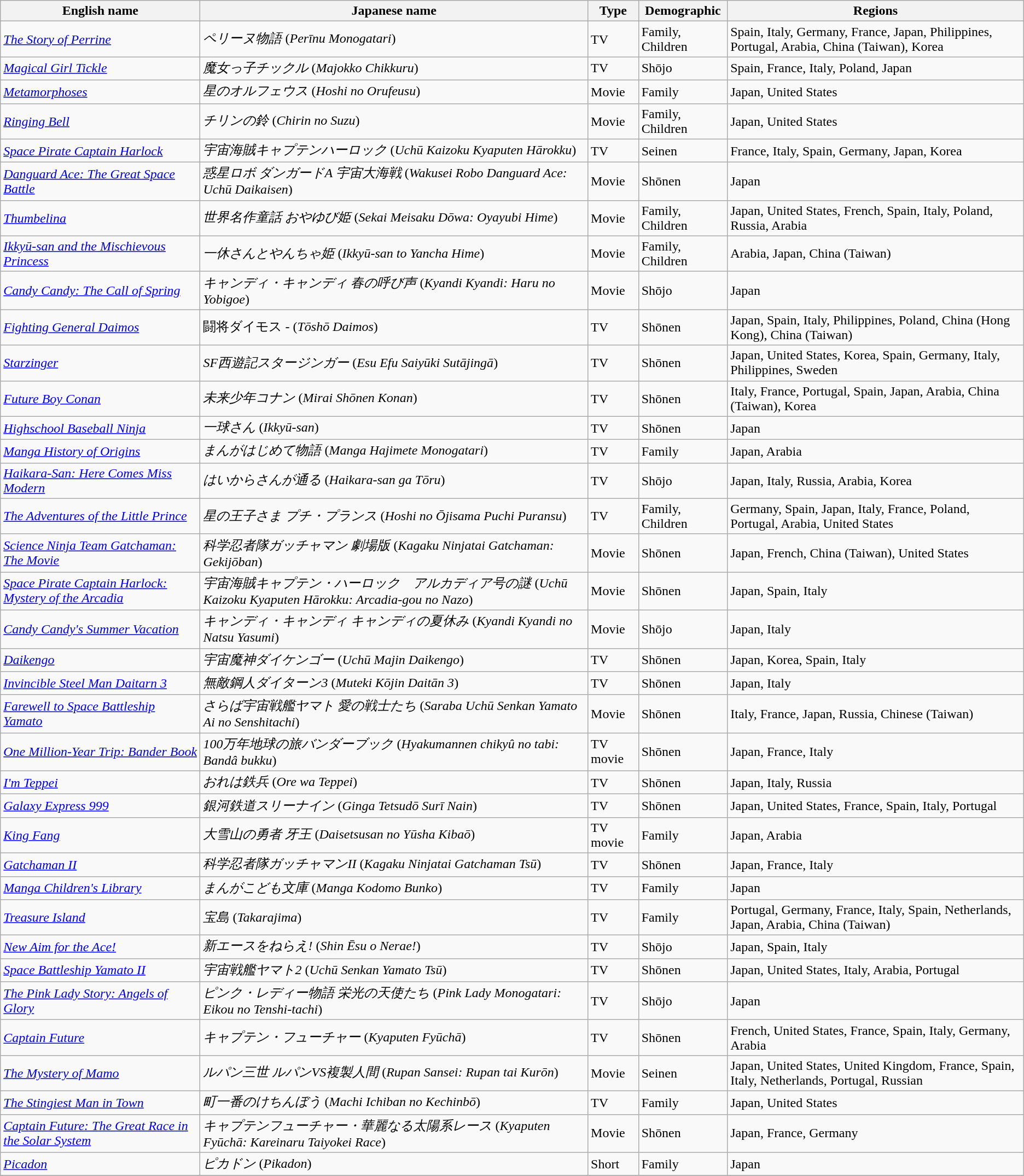<table class="wikitable sortable" border="1">
<tr>
<th>English name</th>
<th>Japanese name</th>
<th>Type</th>
<th>Demographic</th>
<th>Regions</th>
</tr>
<tr>
<td><em><a href='#'>The Story of Perrine</a></em></td>
<td><em>ペリーヌ物語</em> (<em>Perīnu Monogatari</em>)</td>
<td>TV</td>
<td>Family, Children</td>
<td>Spain, Italy, Germany, France, Japan, Philippines, Portugal, Arabia, China (Taiwan), Korea</td>
</tr>
<tr>
<td><em><a href='#'>Magical Girl Tickle</a></em></td>
<td><em>魔女っ子チックル</em> (<em>Majokko Chikkuru</em>)</td>
<td>TV</td>
<td>Shōjo</td>
<td>Spain, France, Italy, Poland, Japan</td>
</tr>
<tr>
<td><em><a href='#'>Metamorphoses</a></em></td>
<td><em>星のオルフェウス</em> (<em>Hoshi no Orufeusu</em>)</td>
<td>Movie</td>
<td>Family</td>
<td>Japan, United States</td>
</tr>
<tr>
<td><em><a href='#'>Ringing Bell</a></em></td>
<td><em>チリンの鈴</em> (<em>Chirin no Suzu</em>)</td>
<td>Movie</td>
<td>Family, Children</td>
<td>Japan, United States</td>
</tr>
<tr>
<td><em><a href='#'>Space Pirate Captain Harlock</a></em></td>
<td><em>宇宙海賊キャプテンハーロック</em> (<em>Uchū Kaizoku Kyaputen Hārokku</em>)</td>
<td>TV</td>
<td>Seinen</td>
<td>France, Italy, Spain, Germany, Japan, Korea</td>
</tr>
<tr>
<td><em><a href='#'>Danguard Ace: The Great Space Battle</a></em></td>
<td><em>惑星ロボ ダンガードA 宇宙大海戦</em> (<em>Wakusei Robo Danguard Ace: Uchū Daikaisen</em>)</td>
<td>Movie</td>
<td>Shōnen</td>
<td>Japan</td>
</tr>
<tr>
<td><em><a href='#'>Thumbelina</a></em></td>
<td><em>世界名作童話 おやゆび姫</em> (<em>Sekai Meisaku Dōwa: Oyayubi Hime</em>)</td>
<td>Movie</td>
<td>Family, Children</td>
<td>Japan, United States, French, Spain, Italy, Poland, Russia, Arabia</td>
</tr>
<tr>
<td><em><a href='#'>Ikkyū-san and the Mischievous Princess</a></em></td>
<td><em>一休さんとやんちゃ姫</em> (<em>Ikkyū-san to Yancha Hime</em>)</td>
<td>Movie</td>
<td>Family, Children</td>
<td>Arabia, Japan, China (Taiwan)</td>
</tr>
<tr>
<td><em><a href='#'>Candy Candy: The Call of Spring</a></em></td>
<td><em>キャンディ・キャンディ 春の呼び声</em> (<em>Kyandi Kyandi: Haru no Yobigoe</em>)</td>
<td>Movie</td>
<td>Shōjo</td>
<td>Japan</td>
</tr>
<tr>
<td><em><a href='#'>Fighting General Daimos</a></em></td>
<td>闘将ダイモス - (<em>Tōshō Daimos</em>)</td>
<td>TV</td>
<td>Shōnen</td>
<td>Japan, Spain, Italy, Philippines, Poland, China (Hong Kong), China (Taiwan)</td>
</tr>
<tr>
<td><em><a href='#'>Starzinger</a></em></td>
<td><em>SF西遊記スタージンガー</em> (<em>Esu Efu Saiyūki Sutājingā</em>)</td>
<td>TV</td>
<td>Shōnen</td>
<td>Japan, United States, Korea, Spain, Germany, Italy, Philippines, Sweden</td>
</tr>
<tr>
<td><em><a href='#'>Future Boy Conan</a></em></td>
<td><em>未来少年コナン</em> (<em>Mirai Shōnen Konan</em>)</td>
<td>TV</td>
<td>Shōnen</td>
<td>Italy, France, Portugal, Spain, Japan, Arabia, China (Taiwan), Korea</td>
</tr>
<tr>
<td><em><a href='#'>Highschool Baseball Ninja</a></em></td>
<td><em>一球さん</em> (<em>Ikkyū-san</em>)</td>
<td>TV</td>
<td>Shōnen</td>
<td>Japan</td>
</tr>
<tr>
<td><em><a href='#'>Manga History of Origins</a></em></td>
<td><em>まんがはじめて物語</em> (<em>Manga Hajimete Monogatari</em>)</td>
<td>TV</td>
<td>Family</td>
<td>Japan, Arabia</td>
</tr>
<tr>
<td><em><a href='#'>Haikara-San: Here Comes Miss Modern</a></em></td>
<td><em>はいからさんが通る</em> (<em>Haikara-san ga Tōru</em>)</td>
<td>TV</td>
<td>Shōjo</td>
<td>Japan, Italy, Russia, Arabia, Korea</td>
</tr>
<tr>
<td><em><a href='#'>The Adventures of the Little Prince</a></em></td>
<td><em>星の王子さま プチ・プランス</em> (<em>Hoshi no Ōjisama Puchi Puransu</em>)</td>
<td>TV</td>
<td>Family, Children</td>
<td>Germany, Spain, Japan, Italy, France, Poland, Portugal, Arabia, United States</td>
</tr>
<tr>
<td><em><a href='#'>Science Ninja Team Gatchaman: The Movie</a></em></td>
<td><em>科学忍者隊ガッチャマン 劇場版</em> (<em>Kagaku Ninjatai Gatchaman: Gekijōban</em>)</td>
<td>Movie</td>
<td>Shōnen</td>
<td>Japan, French, China (Taiwan), United States</td>
</tr>
<tr>
<td><em><a href='#'>Space Pirate Captain Harlock: Mystery of the Arcadia</a></em></td>
<td><em>宇宙海賊キャプテン・ハーロック　アルカディア号の謎</em> (<em>Uchū Kaizoku Kyaputen Hārokku: Arcadia-gou no Nazo</em>)</td>
<td>Movie</td>
<td>Shōnen</td>
<td>Japan, Spain, Italy</td>
</tr>
<tr>
<td><em><a href='#'>Candy Candy's Summer Vacation</a></em></td>
<td><em>キャンディ・キャンディ キャンディの夏休み</em> (<em>Kyandi Kyandi no Natsu Yasumi</em>)</td>
<td>Movie</td>
<td>Shōjo</td>
<td>Japan, Italy</td>
</tr>
<tr>
<td><em><a href='#'>Daikengo</a></em></td>
<td><em>宇宙魔神ダイケンゴー</em> (<em>Uchū Majin Daikengo</em>)</td>
<td>TV</td>
<td>Shōnen</td>
<td>Japan, Korea, Spain, Italy</td>
</tr>
<tr>
<td><em><a href='#'>Invincible Steel Man Daitarn 3</a></em></td>
<td><em>無敵鋼人ダイターン3</em> (<em>Muteki Kōjin Daitān 3</em>)</td>
<td>TV</td>
<td>Shōnen</td>
<td>Japan, Italy</td>
</tr>
<tr>
<td><em><a href='#'>Farewell to Space Battleship Yamato</a></em></td>
<td><em>さらば宇宙戦艦ヤマト 愛の戦士たち</em> (<em>Saraba Uchū Senkan Yamato Ai no Senshitachi</em>)</td>
<td>Movie</td>
<td>Shōnen</td>
<td>Italy, France, Japan, Russia, Chinese (Taiwan)</td>
</tr>
<tr>
<td><em><a href='#'>One Million-Year Trip: Bander Book</a></em></td>
<td><em>100万年地球の旅バンダーブック</em> (<em>Hyakumannen chikyû no tabi: Bandâ bukku</em>)</td>
<td>TV movie</td>
<td>Shōnen</td>
<td>Japan, France, Italy</td>
</tr>
<tr>
<td><em><a href='#'>I'm Teppei</a></em></td>
<td><em>おれは鉄兵</em> (<em>Ore wa Teppei</em>)</td>
<td>TV</td>
<td>Shōnen</td>
<td>Japan, Italy, Russia</td>
</tr>
<tr>
<td><em><a href='#'>Galaxy Express 999</a></em></td>
<td><em>銀河鉄道スリーナイン</em> (<em>Ginga Tetsudō Surī Nain</em>)</td>
<td>TV</td>
<td>Shōnen</td>
<td>Japan, United States, France, Spain, Italy, Portugal</td>
</tr>
<tr>
<td><em><a href='#'>King Fang</a></em></td>
<td><em>大雪山の勇者 牙王</em> (<em>Daisetsusan no Yūsha Kibaō</em>)</td>
<td>TV movie</td>
<td>Family</td>
<td>Japan, Arabia</td>
</tr>
<tr>
<td><em><a href='#'>Gatchaman II</a></em></td>
<td><em>科学忍者隊ガッチャマンII</em> (<em>Kagaku Ninjatai Gatchaman Tsū</em>)</td>
<td>TV</td>
<td>Shōnen</td>
<td>Japan, France, Italy</td>
</tr>
<tr>
<td><em><a href='#'>Manga Children's Library</a></em></td>
<td><em>まんがこども文庫</em> (<em>Manga Kodomo Bunko</em>)</td>
<td>TV</td>
<td>Family</td>
<td>Japan</td>
</tr>
<tr>
<td><em><a href='#'>Treasure Island</a></em></td>
<td><em>宝島</em> (<em>Takarajima</em>)</td>
<td>TV</td>
<td>Family</td>
<td>Portugal, Germany, France, Italy, Spain, Netherlands, Japan, Arabia, China (Taiwan)</td>
</tr>
<tr>
<td><em><a href='#'>New Aim for the Ace!</a></em></td>
<td><em>新エースをねらえ!</em> (<em>Shin Ēsu o Nerae!</em>)</td>
<td>TV</td>
<td>Shōjo</td>
<td>Japan, Spain, Italy</td>
</tr>
<tr>
<td><em><a href='#'>Space Battleship Yamato II</a></em></td>
<td><em>宇宙戦艦ヤマト2</em> (<em>Uchū Senkan Yamato Tsū</em>)</td>
<td>TV</td>
<td>Shōnen</td>
<td>Japan, United States, Italy, Arabia, Portugal</td>
</tr>
<tr>
<td><em><a href='#'>The Pink Lady Story: Angels of Glory</a></em></td>
<td><em>ピンク・レディー物語 栄光の天使たち</em> (<em>Pink Lady Monogatari: Eikou no Tenshi-tachi</em>)</td>
<td>TV</td>
<td>Shōjo</td>
<td>Japan</td>
</tr>
<tr>
<td><em><a href='#'>Captain Future</a></em></td>
<td><em>キャプテン・フューチャー</em> (<em>Kyaputen Fyūchā</em>)</td>
<td>TV</td>
<td>Shōnen</td>
<td>French, United States, France, Spain, Italy, Germany, Arabia</td>
</tr>
<tr>
<td><em><a href='#'>The Mystery of Mamo</a></em></td>
<td><em>ルパン三世 ルパンVS複製人間</em> (<em>Rupan Sansei: Rupan tai Kurōn</em>)</td>
<td>Movie</td>
<td>Seinen</td>
<td>Japan, United States, United Kingdom, France, Spain, Italy, Netherlands, Portugal, Russian</td>
</tr>
<tr>
<td><em><a href='#'>The Stingiest Man in Town</a></em></td>
<td><em>町一番のけちんぼう</em> (<em>Machi Ichiban no Kechinbō</em>)</td>
<td>TV</td>
<td>Family</td>
<td>Japan, United States</td>
</tr>
<tr>
<td><em><a href='#'>Captain Future: The Great Race in the Solar System</a></em></td>
<td><em>キャプテンフューチャー・華麗なる太陽系レース</em> (<em>Kyaputen Fyūchā: Kareinaru Taiyokei Race</em>)</td>
<td>Movie</td>
<td>Shōnen</td>
<td>Japan, France, Germany</td>
</tr>
<tr>
<td><em><a href='#'>Picadon</a></em></td>
<td><em>ピカドン</em> (<em>Pikadon</em>)</td>
<td>Short</td>
<td>Family</td>
<td>Japan</td>
</tr>
<tr>
</tr>
</table>
